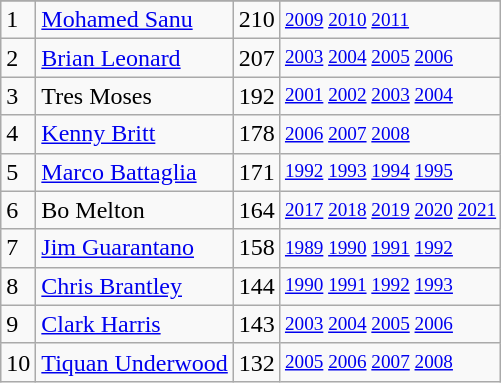<table class="wikitable">
<tr>
</tr>
<tr>
<td>1</td>
<td><a href='#'>Mohamed Sanu</a></td>
<td>210</td>
<td style="font-size:80%;"><a href='#'>2009</a> <a href='#'>2010</a> <a href='#'>2011</a></td>
</tr>
<tr>
<td>2</td>
<td><a href='#'>Brian Leonard</a></td>
<td>207</td>
<td style="font-size:80%;"><a href='#'>2003</a> <a href='#'>2004</a> <a href='#'>2005</a> <a href='#'>2006</a></td>
</tr>
<tr>
<td>3</td>
<td>Tres Moses</td>
<td>192</td>
<td style="font-size:80%;"><a href='#'>2001</a> <a href='#'>2002</a> <a href='#'>2003</a> <a href='#'>2004</a></td>
</tr>
<tr>
<td>4</td>
<td><a href='#'>Kenny Britt</a></td>
<td>178</td>
<td style="font-size:80%;"><a href='#'>2006</a> <a href='#'>2007</a> <a href='#'>2008</a></td>
</tr>
<tr>
<td>5</td>
<td><a href='#'>Marco Battaglia</a></td>
<td>171</td>
<td style="font-size:80%;"><a href='#'>1992</a> <a href='#'>1993</a> <a href='#'>1994</a> <a href='#'>1995</a></td>
</tr>
<tr>
<td>6</td>
<td>Bo Melton</td>
<td>164</td>
<td style="font-size:80%;"><a href='#'>2017</a> <a href='#'>2018</a> <a href='#'>2019</a> <a href='#'>2020</a> <a href='#'>2021</a></td>
</tr>
<tr>
<td>7</td>
<td><a href='#'>Jim Guarantano</a></td>
<td>158</td>
<td style="font-size:80%;"><a href='#'>1989</a> <a href='#'>1990</a> <a href='#'>1991</a> <a href='#'>1992</a></td>
</tr>
<tr>
<td>8</td>
<td><a href='#'>Chris Brantley</a></td>
<td>144</td>
<td style="font-size:80%;"><a href='#'>1990</a> <a href='#'>1991</a> <a href='#'>1992</a> <a href='#'>1993</a></td>
</tr>
<tr>
<td>9</td>
<td><a href='#'>Clark Harris</a></td>
<td>143</td>
<td style="font-size:80%;"><a href='#'>2003</a> <a href='#'>2004</a> <a href='#'>2005</a> <a href='#'>2006</a></td>
</tr>
<tr>
<td>10</td>
<td><a href='#'>Tiquan Underwood</a></td>
<td>132</td>
<td style="font-size:80%;"><a href='#'>2005</a> <a href='#'>2006</a> <a href='#'>2007</a> <a href='#'>2008</a></td>
</tr>
</table>
